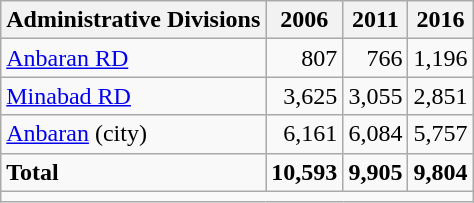<table class="wikitable">
<tr>
<th>Administrative Divisions</th>
<th>2006</th>
<th>2011</th>
<th>2016</th>
</tr>
<tr>
<td><a href='#'>Anbaran RD</a></td>
<td style="text-align: right;">807</td>
<td style="text-align: right;">766</td>
<td style="text-align: right;">1,196</td>
</tr>
<tr>
<td><a href='#'>Minabad RD</a></td>
<td style="text-align: right;">3,625</td>
<td style="text-align: right;">3,055</td>
<td style="text-align: right;">2,851</td>
</tr>
<tr>
<td><a href='#'>Anbaran</a> (city)</td>
<td style="text-align: right;">6,161</td>
<td style="text-align: right;">6,084</td>
<td style="text-align: right;">5,757</td>
</tr>
<tr>
<td><strong>Total</strong></td>
<td style="text-align: right;"><strong>10,593</strong></td>
<td style="text-align: right;"><strong>9,905</strong></td>
<td style="text-align: right;"><strong>9,804</strong></td>
</tr>
<tr>
<td colspan=4></td>
</tr>
</table>
